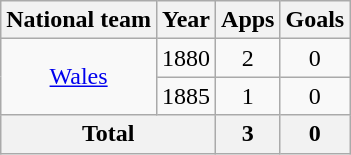<table class=wikitable style=text-align:center>
<tr>
<th>National team</th>
<th>Year</th>
<th>Apps</th>
<th>Goals</th>
</tr>
<tr>
<td rowspan=2><a href='#'>Wales</a></td>
<td>1880</td>
<td>2</td>
<td>0</td>
</tr>
<tr>
<td>1885</td>
<td>1</td>
<td>0</td>
</tr>
<tr>
<th colspan=2>Total</th>
<th>3</th>
<th>0</th>
</tr>
</table>
